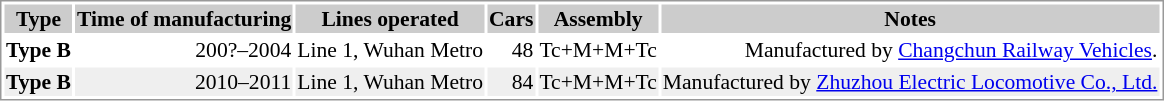<table border=0 style="border: 1px solid #999; background-color:white; text-align:right;font-size:90%">
<tr align="center" bgcolor=#cccccc>
<th>Type</th>
<th>Time of manufacturing</th>
<th>Lines operated</th>
<th>Cars</th>
<th>Assembly</th>
<th>Notes</th>
</tr>
<tr>
<td><strong>Type B</strong></td>
<td>200?–2004</td>
<td>Line 1, Wuhan Metro</td>
<td>48</td>
<td>Tc+M+M+Tc</td>
<td>Manufactured by <a href='#'>Changchun Railway Vehicles</a>.</td>
</tr>
<tr bgcolor="#EFEFEF">
<td><strong>Type B</strong></td>
<td>2010–2011</td>
<td>Line 1, Wuhan Metro</td>
<td>84</td>
<td>Tc+M+M+Tc</td>
<td>Manufactured by <a href='#'>Zhuzhou Electric Locomotive Co., Ltd.</a></td>
</tr>
</table>
